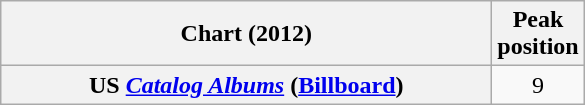<table class="wikitable plainrowheaders">
<tr>
<th scope="col" style="width:20em;">Chart (2012)</th>
<th scope="col">Peak<br>position</th>
</tr>
<tr>
<th scope="row">US <em><a href='#'>Catalog Albums</a></em> (<a href='#'>Billboard</a>)</th>
<td style="text-align:center;">9</td>
</tr>
</table>
